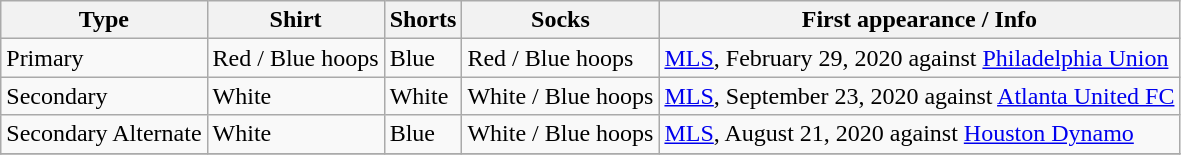<table class="wikitable">
<tr>
<th>Type</th>
<th>Shirt</th>
<th>Shorts</th>
<th>Socks</th>
<th>First appearance / Info</th>
</tr>
<tr>
<td>Primary</td>
<td>Red / Blue hoops</td>
<td>Blue</td>
<td>Red / Blue hoops</td>
<td><a href='#'>MLS</a>, February 29, 2020 against <a href='#'>Philadelphia Union</a></td>
</tr>
<tr>
<td>Secondary</td>
<td>White</td>
<td>White</td>
<td>White / Blue hoops</td>
<td><a href='#'>MLS</a>, September 23, 2020 against <a href='#'>Atlanta United FC</a></td>
</tr>
<tr>
<td>Secondary Alternate</td>
<td>White</td>
<td>Blue</td>
<td>White / Blue hoops</td>
<td><a href='#'>MLS</a>, August 21, 2020 against <a href='#'>Houston Dynamo</a></td>
</tr>
<tr>
</tr>
</table>
